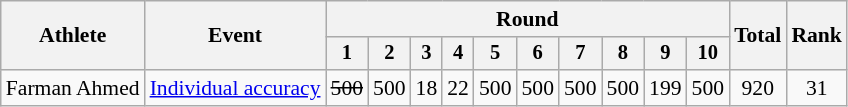<table class=wikitable style=font-size:90%;text-align:center>
<tr>
<th rowspan="2">Athlete</th>
<th rowspan="2">Event</th>
<th colspan=10>Round</th>
<th rowspan=2>Total</th>
<th rowspan=2>Rank</th>
</tr>
<tr style="font-size:95%">
<th>1</th>
<th>2</th>
<th>3</th>
<th>4</th>
<th>5</th>
<th>6</th>
<th>7</th>
<th>8</th>
<th>9</th>
<th>10</th>
</tr>
<tr>
<td align=left>Farman Ahmed</td>
<td align=left><a href='#'>Individual accuracy</a></td>
<td><s>500</s></td>
<td>500</td>
<td>18</td>
<td>22</td>
<td>500</td>
<td>500</td>
<td>500</td>
<td>500</td>
<td>199</td>
<td>500</td>
<td>920</td>
<td>31</td>
</tr>
</table>
